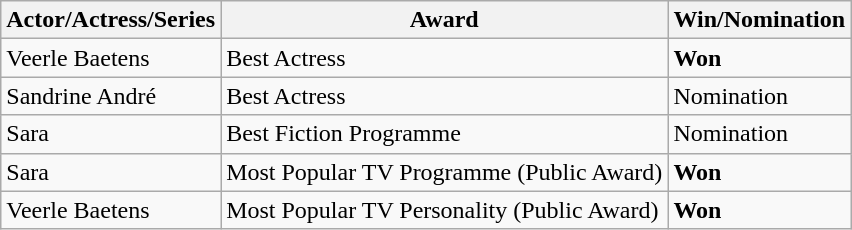<table class="wikitable">
<tr>
<th>Actor/Actress/Series</th>
<th>Award</th>
<th>Win/Nomination</th>
</tr>
<tr>
<td>Veerle Baetens</td>
<td>Best Actress</td>
<td><strong>Won</strong></td>
</tr>
<tr>
<td>Sandrine André</td>
<td>Best Actress</td>
<td>Nomination</td>
</tr>
<tr>
<td>Sara</td>
<td>Best Fiction Programme</td>
<td>Nomination</td>
</tr>
<tr>
<td>Sara</td>
<td>Most Popular TV Programme (Public Award)</td>
<td><strong>Won</strong></td>
</tr>
<tr>
<td>Veerle Baetens</td>
<td>Most Popular TV Personality (Public Award)</td>
<td><strong>Won</strong></td>
</tr>
</table>
